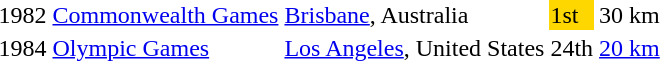<table>
<tr>
<td>1982</td>
<td><a href='#'>Commonwealth Games</a></td>
<td><a href='#'>Brisbane</a>, Australia</td>
<td bgcolor="gold">1st</td>
<td>30 km</td>
</tr>
<tr>
<td>1984</td>
<td><a href='#'>Olympic Games</a></td>
<td><a href='#'>Los Angeles</a>, United States</td>
<td>24th</td>
<td><a href='#'>20 km</a></td>
</tr>
</table>
